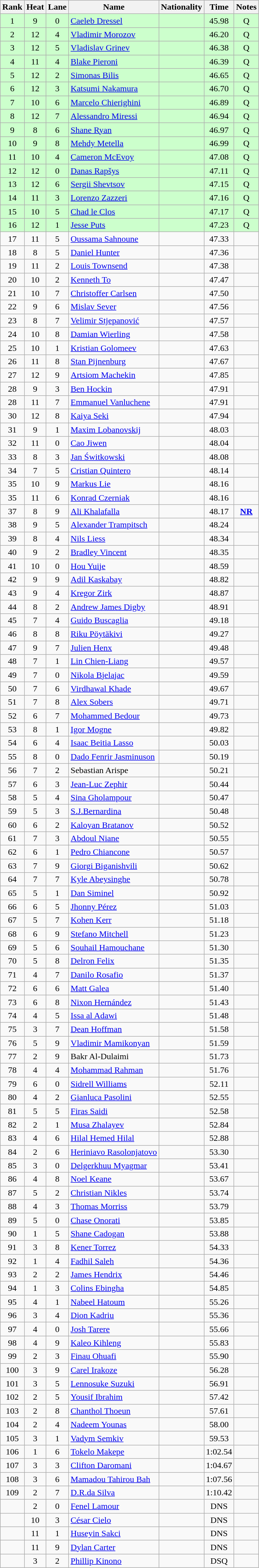<table class="wikitable sortable" style="text-align:center">
<tr>
<th>Rank</th>
<th>Heat</th>
<th>Lane</th>
<th>Name</th>
<th>Nationality</th>
<th>Time</th>
<th>Notes</th>
</tr>
<tr bgcolor=ccffcc>
<td>1</td>
<td>9</td>
<td>0</td>
<td align=left><a href='#'>Caeleb Dressel</a></td>
<td align=left></td>
<td>45.98</td>
<td>Q</td>
</tr>
<tr bgcolor=ccffcc>
<td>2</td>
<td>12</td>
<td>4</td>
<td align=left><a href='#'>Vladimir Morozov</a></td>
<td align=left></td>
<td>46.20</td>
<td>Q</td>
</tr>
<tr bgcolor=ccffcc>
<td>3</td>
<td>12</td>
<td>5</td>
<td align=left><a href='#'>Vladislav Grinev</a></td>
<td align=left></td>
<td>46.38</td>
<td>Q</td>
</tr>
<tr bgcolor=ccffcc>
<td>4</td>
<td>11</td>
<td>4</td>
<td align=left><a href='#'>Blake Pieroni</a></td>
<td align=left></td>
<td>46.39</td>
<td>Q</td>
</tr>
<tr bgcolor=ccffcc>
<td>5</td>
<td>12</td>
<td>2</td>
<td align=left><a href='#'>Simonas Bilis</a></td>
<td align=left></td>
<td>46.65</td>
<td>Q</td>
</tr>
<tr bgcolor=ccffcc>
<td>6</td>
<td>12</td>
<td>3</td>
<td align=left><a href='#'>Katsumi Nakamura</a></td>
<td align=left></td>
<td>46.70</td>
<td>Q</td>
</tr>
<tr bgcolor=ccffcc>
<td>7</td>
<td>10</td>
<td>6</td>
<td align=left><a href='#'>Marcelo Chierighini</a></td>
<td align=left></td>
<td>46.89</td>
<td>Q</td>
</tr>
<tr bgcolor=ccffcc>
<td>8</td>
<td>12</td>
<td>7</td>
<td align=left><a href='#'>Alessandro Miressi</a></td>
<td align=left></td>
<td>46.94</td>
<td>Q</td>
</tr>
<tr bgcolor=ccffcc>
<td>9</td>
<td>8</td>
<td>6</td>
<td align=left><a href='#'>Shane Ryan</a></td>
<td align=left></td>
<td>46.97</td>
<td>Q</td>
</tr>
<tr bgcolor=ccffcc>
<td>10</td>
<td>9</td>
<td>8</td>
<td align=left><a href='#'>Mehdy Metella</a></td>
<td align=left></td>
<td>46.99</td>
<td>Q</td>
</tr>
<tr bgcolor=ccffcc>
<td>11</td>
<td>10</td>
<td>4</td>
<td align=left><a href='#'>Cameron McEvoy</a></td>
<td align=left></td>
<td>47.08</td>
<td>Q</td>
</tr>
<tr bgcolor=ccffcc>
<td>12</td>
<td>12</td>
<td>0</td>
<td align=left><a href='#'>Danas Rapšys</a></td>
<td align=left></td>
<td>47.11</td>
<td>Q</td>
</tr>
<tr bgcolor=ccffcc>
<td>13</td>
<td>12</td>
<td>6</td>
<td align=left><a href='#'>Sergii Shevtsov</a></td>
<td align=left></td>
<td>47.15</td>
<td>Q</td>
</tr>
<tr bgcolor=ccffcc>
<td>14</td>
<td>11</td>
<td>3</td>
<td align=left><a href='#'>Lorenzo Zazzeri</a></td>
<td align=left></td>
<td>47.16</td>
<td>Q</td>
</tr>
<tr bgcolor=ccffcc>
<td>15</td>
<td>10</td>
<td>5</td>
<td align=left><a href='#'>Chad le Clos</a></td>
<td align=left></td>
<td>47.17</td>
<td>Q</td>
</tr>
<tr bgcolor=ccffcc>
<td>16</td>
<td>12</td>
<td>1</td>
<td align=left><a href='#'>Jesse Puts</a></td>
<td align=left></td>
<td>47.23</td>
<td>Q</td>
</tr>
<tr>
<td>17</td>
<td>11</td>
<td>5</td>
<td align=left><a href='#'>Oussama Sahnoune</a></td>
<td align=left></td>
<td>47.33</td>
<td></td>
</tr>
<tr>
<td>18</td>
<td>8</td>
<td>5</td>
<td align=left><a href='#'>Daniel Hunter</a></td>
<td align=left></td>
<td>47.36</td>
<td></td>
</tr>
<tr>
<td>19</td>
<td>11</td>
<td>2</td>
<td align=left><a href='#'>Louis Townsend</a></td>
<td align=left></td>
<td>47.38</td>
<td></td>
</tr>
<tr>
<td>20</td>
<td>10</td>
<td>2</td>
<td align=left><a href='#'>Kenneth To</a></td>
<td align=left></td>
<td>47.47</td>
<td></td>
</tr>
<tr>
<td>21</td>
<td>10</td>
<td>7</td>
<td align=left><a href='#'>Christoffer Carlsen</a></td>
<td align=left></td>
<td>47.50</td>
<td></td>
</tr>
<tr>
<td>22</td>
<td>9</td>
<td>6</td>
<td align=left><a href='#'>Mislav Sever</a></td>
<td align=left></td>
<td>47.56</td>
<td></td>
</tr>
<tr>
<td>23</td>
<td>8</td>
<td>7</td>
<td align=left><a href='#'>Velimir Stjepanović</a></td>
<td align=left></td>
<td>47.57</td>
<td></td>
</tr>
<tr>
<td>24</td>
<td>10</td>
<td>8</td>
<td align=left><a href='#'>Damian Wierling</a></td>
<td align=left></td>
<td>47.58</td>
<td></td>
</tr>
<tr>
<td>25</td>
<td>10</td>
<td>1</td>
<td align=left><a href='#'>Kristian Golomeev</a></td>
<td align=left></td>
<td>47.63</td>
<td></td>
</tr>
<tr>
<td>26</td>
<td>11</td>
<td>8</td>
<td align=left><a href='#'>Stan Pijnenburg</a></td>
<td align=left></td>
<td>47.67</td>
<td></td>
</tr>
<tr>
<td>27</td>
<td>12</td>
<td>9</td>
<td align=left><a href='#'>Artsiom Machekin</a></td>
<td align=left></td>
<td>47.85</td>
<td></td>
</tr>
<tr>
<td>28</td>
<td>9</td>
<td>3</td>
<td align=left><a href='#'>Ben Hockin</a></td>
<td align=left></td>
<td>47.91</td>
<td></td>
</tr>
<tr>
<td>28</td>
<td>11</td>
<td>7</td>
<td align=left><a href='#'>Emmanuel Vanluchene</a></td>
<td align=left></td>
<td>47.91</td>
<td></td>
</tr>
<tr>
<td>30</td>
<td>12</td>
<td>8</td>
<td align=left><a href='#'>Kaiya Seki</a></td>
<td align=left></td>
<td>47.94</td>
<td></td>
</tr>
<tr>
<td>31</td>
<td>9</td>
<td>1</td>
<td align=left><a href='#'>Maxim Lobanovskij</a></td>
<td align=left></td>
<td>48.03</td>
<td></td>
</tr>
<tr>
<td>32</td>
<td>11</td>
<td>0</td>
<td align=left><a href='#'>Cao Jiwen</a></td>
<td align=left></td>
<td>48.04</td>
<td></td>
</tr>
<tr>
<td>33</td>
<td>8</td>
<td>3</td>
<td align=left><a href='#'>Jan Świtkowski</a></td>
<td align=left></td>
<td>48.08</td>
<td></td>
</tr>
<tr>
<td>34</td>
<td>7</td>
<td>5</td>
<td align=left><a href='#'>Cristian Quintero</a></td>
<td align=left></td>
<td>48.14</td>
<td></td>
</tr>
<tr>
<td>35</td>
<td>10</td>
<td>9</td>
<td align=left><a href='#'>Markus Lie</a></td>
<td align=left></td>
<td>48.16</td>
<td></td>
</tr>
<tr>
<td>35</td>
<td>11</td>
<td>6</td>
<td align=left><a href='#'>Konrad Czerniak</a></td>
<td align=left></td>
<td>48.16</td>
<td></td>
</tr>
<tr>
<td>37</td>
<td>8</td>
<td>9</td>
<td align=left><a href='#'>Ali Khalafalla</a></td>
<td align=left></td>
<td>48.17</td>
<td><strong><a href='#'>NR</a></strong></td>
</tr>
<tr>
<td>38</td>
<td>9</td>
<td>5</td>
<td align=left><a href='#'>Alexander Trampitsch</a></td>
<td align=left></td>
<td>48.24</td>
<td></td>
</tr>
<tr>
<td>39</td>
<td>8</td>
<td>4</td>
<td align=left><a href='#'>Nils Liess</a></td>
<td align=left></td>
<td>48.34</td>
<td></td>
</tr>
<tr>
<td>40</td>
<td>9</td>
<td>2</td>
<td align=left><a href='#'>Bradley Vincent</a></td>
<td align=left></td>
<td>48.35</td>
<td></td>
</tr>
<tr>
<td>41</td>
<td>10</td>
<td>0</td>
<td align=left><a href='#'>Hou Yuije</a></td>
<td align=left></td>
<td>48.59</td>
<td></td>
</tr>
<tr>
<td>42</td>
<td>9</td>
<td>9</td>
<td align=left><a href='#'>Adil Kaskabay</a></td>
<td align=left></td>
<td>48.82</td>
<td></td>
</tr>
<tr>
<td>43</td>
<td>9</td>
<td>4</td>
<td align=left><a href='#'>Kregor Zirk</a></td>
<td align=left></td>
<td>48.87</td>
<td></td>
</tr>
<tr>
<td>44</td>
<td>8</td>
<td>2</td>
<td align=left><a href='#'>Andrew James Digby</a></td>
<td align=left></td>
<td>48.91</td>
<td></td>
</tr>
<tr>
<td>45</td>
<td>7</td>
<td>4</td>
<td align=left><a href='#'>Guido Buscaglia</a></td>
<td align=left></td>
<td>49.18</td>
<td></td>
</tr>
<tr>
<td>46</td>
<td>8</td>
<td>8</td>
<td align=left><a href='#'>Riku Pöytäkivi</a></td>
<td align=left></td>
<td>49.27</td>
<td></td>
</tr>
<tr>
<td>47</td>
<td>9</td>
<td>7</td>
<td align=left><a href='#'>Julien Henx</a></td>
<td align=left></td>
<td>49.48</td>
<td></td>
</tr>
<tr>
<td>48</td>
<td>7</td>
<td>1</td>
<td align=left><a href='#'>Lin Chien-Liang</a></td>
<td align=left></td>
<td>49.57</td>
<td></td>
</tr>
<tr>
<td>49</td>
<td>7</td>
<td>0</td>
<td align=left><a href='#'>Nikola Bjelajac</a></td>
<td align=left></td>
<td>49.59</td>
<td></td>
</tr>
<tr>
<td>50</td>
<td>7</td>
<td>6</td>
<td align=left><a href='#'>Virdhawal Khade</a></td>
<td align=left></td>
<td>49.67</td>
<td></td>
</tr>
<tr>
<td>51</td>
<td>7</td>
<td>8</td>
<td align=left><a href='#'>Alex Sobers</a></td>
<td align=left></td>
<td>49.71</td>
<td></td>
</tr>
<tr>
<td>52</td>
<td>6</td>
<td>7</td>
<td align=left><a href='#'>Mohammed Bedour</a></td>
<td align=left></td>
<td>49.73</td>
<td></td>
</tr>
<tr>
<td>53</td>
<td>8</td>
<td>1</td>
<td align=left><a href='#'>Igor Mogne</a></td>
<td align=left></td>
<td>49.82</td>
<td></td>
</tr>
<tr>
<td>54</td>
<td>6</td>
<td>4</td>
<td align=left><a href='#'>Isaac Beitia Lasso</a></td>
<td align=left></td>
<td>50.03</td>
<td></td>
</tr>
<tr>
<td>55</td>
<td>8</td>
<td>0</td>
<td align=left><a href='#'>Dado Fenrir Jasminuson</a></td>
<td align=left></td>
<td>50.19</td>
<td></td>
</tr>
<tr>
<td>56</td>
<td>7</td>
<td>2</td>
<td align=left>Sebastian Arispe</td>
<td align=left></td>
<td>50.21</td>
<td></td>
</tr>
<tr>
<td>57</td>
<td>6</td>
<td>3</td>
<td align=left><a href='#'>Jean-Luc Zephir</a></td>
<td align=left></td>
<td>50.44</td>
<td></td>
</tr>
<tr>
<td>58</td>
<td>5</td>
<td>4</td>
<td align=left><a href='#'>Sina Gholampour</a></td>
<td align=left></td>
<td>50.47</td>
<td></td>
</tr>
<tr>
<td>59</td>
<td>5</td>
<td>3</td>
<td align=left><a href='#'>S.J.Bernardina</a></td>
<td align=left></td>
<td>50.48</td>
<td></td>
</tr>
<tr>
<td>60</td>
<td>6</td>
<td>2</td>
<td align=left><a href='#'>Kaloyan Bratanov</a></td>
<td align=left></td>
<td>50.52</td>
<td></td>
</tr>
<tr>
<td>61</td>
<td>7</td>
<td>3</td>
<td align=left><a href='#'>Abdoul Niane</a></td>
<td align=left></td>
<td>50.55</td>
<td></td>
</tr>
<tr>
<td>62</td>
<td>6</td>
<td>1</td>
<td align=left><a href='#'>Pedro Chiancone</a></td>
<td align=left></td>
<td>50.57</td>
<td></td>
</tr>
<tr>
<td>63</td>
<td>7</td>
<td>9</td>
<td align=left><a href='#'>Giorgi Biganishvili</a></td>
<td align=left></td>
<td>50.62</td>
<td></td>
</tr>
<tr>
<td>64</td>
<td>7</td>
<td>7</td>
<td align=left><a href='#'>Kyle Abeysinghe</a></td>
<td align=left></td>
<td>50.78</td>
<td></td>
</tr>
<tr>
<td>65</td>
<td>5</td>
<td>1</td>
<td align=left><a href='#'>Dan Siminel</a></td>
<td align=left></td>
<td>50.92</td>
<td></td>
</tr>
<tr>
<td>66</td>
<td>6</td>
<td>5</td>
<td align=left><a href='#'>Jhonny Pérez</a></td>
<td align=left></td>
<td>51.03</td>
<td></td>
</tr>
<tr>
<td>67</td>
<td>5</td>
<td>7</td>
<td align=left><a href='#'>Kohen Kerr</a></td>
<td align=left></td>
<td>51.18</td>
<td></td>
</tr>
<tr>
<td>68</td>
<td>6</td>
<td>9</td>
<td align=left><a href='#'>Stefano Mitchell</a></td>
<td align=left></td>
<td>51.23</td>
<td></td>
</tr>
<tr>
<td>69</td>
<td>5</td>
<td>6</td>
<td align=left><a href='#'>Souhail Hamouchane</a></td>
<td align=left></td>
<td>51.30</td>
<td></td>
</tr>
<tr>
<td>70</td>
<td>5</td>
<td>8</td>
<td align=left><a href='#'>Delron Felix</a></td>
<td align=left></td>
<td>51.35</td>
<td></td>
</tr>
<tr>
<td>71</td>
<td>4</td>
<td>7</td>
<td align=left><a href='#'>Danilo Rosafio</a></td>
<td align=left></td>
<td>51.37</td>
<td></td>
</tr>
<tr>
<td>72</td>
<td>6</td>
<td>6</td>
<td align=left><a href='#'>Matt Galea</a></td>
<td align=left></td>
<td>51.40</td>
<td></td>
</tr>
<tr>
<td>73</td>
<td>6</td>
<td>8</td>
<td align=left><a href='#'>Nixon Hernández</a></td>
<td align=left></td>
<td>51.43</td>
<td></td>
</tr>
<tr>
<td>74</td>
<td>4</td>
<td>5</td>
<td align=left><a href='#'>Issa al Adawi</a></td>
<td align=left></td>
<td>51.48</td>
<td></td>
</tr>
<tr>
<td>75</td>
<td>3</td>
<td>7</td>
<td align=left><a href='#'>Dean Hoffman</a></td>
<td align=left></td>
<td>51.58</td>
<td></td>
</tr>
<tr>
<td>76</td>
<td>5</td>
<td>9</td>
<td align=left><a href='#'>Vladimir Mamikonyan</a></td>
<td align=left></td>
<td>51.59</td>
<td></td>
</tr>
<tr>
<td>77</td>
<td>2</td>
<td>9</td>
<td align=left>Bakr Al-Dulaimi</td>
<td align=left></td>
<td>51.73</td>
<td></td>
</tr>
<tr>
<td>78</td>
<td>4</td>
<td>4</td>
<td align=left><a href='#'>Mohammad Rahman</a></td>
<td align=left></td>
<td>51.76</td>
<td></td>
</tr>
<tr>
<td>79</td>
<td>6</td>
<td>0</td>
<td align=left><a href='#'>Sidrell Williams</a></td>
<td align=left></td>
<td>52.11</td>
<td></td>
</tr>
<tr>
<td>80</td>
<td>4</td>
<td>2</td>
<td align=left><a href='#'>Gianluca Pasolini</a></td>
<td align=left></td>
<td>52.55</td>
<td></td>
</tr>
<tr>
<td>81</td>
<td>5</td>
<td>5</td>
<td align=left><a href='#'>Firas Saidi</a></td>
<td align=left></td>
<td>52.58</td>
<td></td>
</tr>
<tr>
<td>82</td>
<td>2</td>
<td>1</td>
<td align=left><a href='#'>Musa Zhalayev</a></td>
<td align=left></td>
<td>52.84</td>
<td></td>
</tr>
<tr>
<td>83</td>
<td>4</td>
<td>6</td>
<td align=left><a href='#'>Hilal Hemed Hilal</a></td>
<td align=left></td>
<td>52.88</td>
<td></td>
</tr>
<tr>
<td>84</td>
<td>2</td>
<td>6</td>
<td align=left><a href='#'>Heriniavo Rasolonjatovo</a></td>
<td align=left></td>
<td>53.30</td>
<td></td>
</tr>
<tr>
<td>85</td>
<td>3</td>
<td>0</td>
<td align=left><a href='#'>Delgerkhuu Myagmar</a></td>
<td align=left></td>
<td>53.41</td>
<td></td>
</tr>
<tr>
<td>86</td>
<td>4</td>
<td>8</td>
<td align=left><a href='#'>Noel Keane</a></td>
<td align=left></td>
<td>53.67</td>
<td></td>
</tr>
<tr>
<td>87</td>
<td>5</td>
<td>2</td>
<td align=left><a href='#'>Christian Nikles</a></td>
<td align=left></td>
<td>53.74</td>
<td></td>
</tr>
<tr>
<td>88</td>
<td>4</td>
<td>3</td>
<td align=left><a href='#'>Thomas Morriss</a></td>
<td align=left></td>
<td>53.79</td>
<td></td>
</tr>
<tr>
<td>89</td>
<td>5</td>
<td>0</td>
<td align=left><a href='#'>Chase Onorati</a></td>
<td align=left></td>
<td>53.85</td>
<td></td>
</tr>
<tr>
<td>90</td>
<td>1</td>
<td>5</td>
<td align=left><a href='#'>Shane Cadogan</a></td>
<td align=left></td>
<td>53.88</td>
<td></td>
</tr>
<tr>
<td>91</td>
<td>3</td>
<td>8</td>
<td align=left><a href='#'>Kener Torrez</a></td>
<td align=left></td>
<td>54.33</td>
<td></td>
</tr>
<tr>
<td>92</td>
<td>1</td>
<td>4</td>
<td align=left><a href='#'>Fadhil Saleh</a></td>
<td align=left></td>
<td>54.36</td>
<td></td>
</tr>
<tr>
<td>93</td>
<td>2</td>
<td>2</td>
<td align=left><a href='#'>James Hendrix</a></td>
<td align=left></td>
<td>54.46</td>
<td></td>
</tr>
<tr>
<td>94</td>
<td>1</td>
<td>3</td>
<td align=left><a href='#'>Colins Ebingha</a></td>
<td align=left></td>
<td>54.85</td>
<td></td>
</tr>
<tr>
<td>95</td>
<td>4</td>
<td>1</td>
<td align=left><a href='#'>Nabeel Hatoum</a></td>
<td align=left></td>
<td>55.26</td>
<td></td>
</tr>
<tr>
<td>96</td>
<td>3</td>
<td>4</td>
<td align=left><a href='#'>Dion Kadriu</a></td>
<td align=left></td>
<td>55.36</td>
<td></td>
</tr>
<tr>
<td>97</td>
<td>4</td>
<td>0</td>
<td align=left><a href='#'>Josh Tarere</a></td>
<td align=left></td>
<td>55.66</td>
<td></td>
</tr>
<tr>
<td>98</td>
<td>4</td>
<td>9</td>
<td align=left><a href='#'>Kaleo Kihleng</a></td>
<td align=left></td>
<td>55.83</td>
<td></td>
</tr>
<tr>
<td>99</td>
<td>2</td>
<td>3</td>
<td align=left><a href='#'>Finau Ohuafi</a></td>
<td align=left></td>
<td>55.90</td>
<td></td>
</tr>
<tr>
<td>100</td>
<td>3</td>
<td>9</td>
<td align=left><a href='#'>Carel Irakoze</a></td>
<td align=left></td>
<td>56.28</td>
<td></td>
</tr>
<tr>
<td>101</td>
<td>3</td>
<td>5</td>
<td align=left><a href='#'>Lennosuke Suzuki</a></td>
<td align=left></td>
<td>56.91</td>
<td></td>
</tr>
<tr>
<td>102</td>
<td>2</td>
<td>5</td>
<td align=left><a href='#'>Yousif Ibrahim</a></td>
<td align=left></td>
<td>57.42</td>
<td></td>
</tr>
<tr>
<td>103</td>
<td>2</td>
<td>8</td>
<td align=left><a href='#'>Chanthol Thoeun</a></td>
<td align=left></td>
<td>57.61</td>
<td></td>
</tr>
<tr>
<td>104</td>
<td>2</td>
<td>4</td>
<td align=left><a href='#'>Nadeem Younas</a></td>
<td align=left></td>
<td>58.00</td>
<td></td>
</tr>
<tr>
<td>105</td>
<td>3</td>
<td>1</td>
<td align=left><a href='#'>Vadym Semkiv</a></td>
<td align=left></td>
<td>59.53</td>
<td></td>
</tr>
<tr>
<td>106</td>
<td>1</td>
<td>6</td>
<td align=left><a href='#'>Tokelo Makepe</a></td>
<td align=left></td>
<td>1:02.54</td>
<td></td>
</tr>
<tr>
<td>107</td>
<td>3</td>
<td>3</td>
<td align=left><a href='#'>Clifton Daromani</a></td>
<td align=left></td>
<td>1:04.67</td>
<td></td>
</tr>
<tr>
<td>108</td>
<td>3</td>
<td>6</td>
<td align=left><a href='#'>Mamadou Tahirou Bah</a></td>
<td align=left></td>
<td>1:07.56</td>
<td></td>
</tr>
<tr>
<td>109</td>
<td>2</td>
<td>7</td>
<td align=left><a href='#'>D.R.da Silva</a></td>
<td align=left></td>
<td>1:10.42</td>
<td></td>
</tr>
<tr>
<td></td>
<td>2</td>
<td>0</td>
<td align=left><a href='#'>Fenel Lamour</a></td>
<td align=left></td>
<td>DNS</td>
<td></td>
</tr>
<tr>
<td></td>
<td>10</td>
<td>3</td>
<td align=left><a href='#'>César Cielo</a></td>
<td align=left></td>
<td>DNS</td>
<td></td>
</tr>
<tr>
<td></td>
<td>11</td>
<td>1</td>
<td align=left><a href='#'>Huseyin Sakci</a></td>
<td align=left></td>
<td>DNS</td>
<td></td>
</tr>
<tr>
<td></td>
<td>11</td>
<td>9</td>
<td align=left><a href='#'>Dylan Carter</a></td>
<td align=left></td>
<td>DNS</td>
<td></td>
</tr>
<tr>
<td></td>
<td>3</td>
<td>2</td>
<td align=left><a href='#'>Phillip Kinono</a></td>
<td align=left></td>
<td>DSQ</td>
<td></td>
</tr>
</table>
